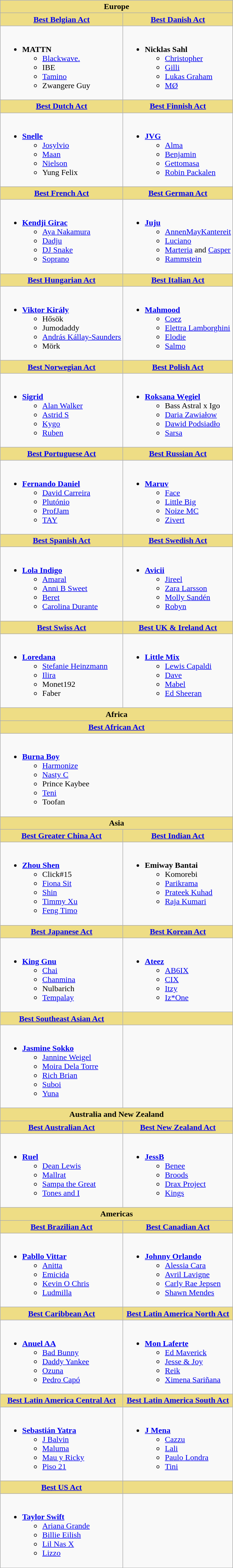<table class=wikitable style="width="100%">
<tr>
<th style="background:#EEDD85; width=100%" colspan="2">Europe</th>
</tr>
<tr>
<th style="background:#EEDD85; width=50%"><a href='#'>Best Belgian Act</a></th>
<th style="background:#EEDD85; width=50%"><a href='#'>Best Danish Act</a></th>
</tr>
<tr>
<td valign="top"><br><ul><li><strong>MATTN</strong><ul><li><a href='#'>Blackwave.</a></li><li>IBE</li><li><a href='#'>Tamino</a></li><li>Zwangere Guy</li></ul></li></ul></td>
<td valign="top"><br><ul><li><strong>Nicklas Sahl</strong><ul><li><a href='#'>Christopher</a></li><li><a href='#'>Gilli</a></li><li><a href='#'>Lukas Graham</a></li><li><a href='#'>MØ</a></li></ul></li></ul></td>
</tr>
<tr>
<th style="background:#EEDD85; width=50%"><a href='#'>Best Dutch Act</a></th>
<th style="background:#EEDD85; width=50%"><a href='#'>Best Finnish Act</a></th>
</tr>
<tr>
<td valign="top"><br><ul><li><strong><a href='#'>Snelle</a></strong><ul><li><a href='#'>Josylvio</a></li><li><a href='#'>Maan</a></li><li><a href='#'>Nielson</a></li><li>Yung Felix</li></ul></li></ul></td>
<td valign="top"><br><ul><li><strong><a href='#'>JVG</a></strong><ul><li><a href='#'>Alma</a></li><li><a href='#'>Benjamin</a></li><li><a href='#'>Gettomasa</a></li><li><a href='#'>Robin Packalen</a></li></ul></li></ul></td>
</tr>
<tr>
<th style="background:#EEDD85; width=50%"><a href='#'>Best French Act</a></th>
<th style="background:#EEDD85; width=50%"><a href='#'>Best German Act</a></th>
</tr>
<tr>
<td valign="top"><br><ul><li><strong><a href='#'>Kendji Girac</a></strong><ul><li><a href='#'>Aya Nakamura</a></li><li><a href='#'>Dadju</a></li><li><a href='#'>DJ Snake</a></li><li><a href='#'>Soprano</a></li></ul></li></ul></td>
<td valign="top"><br><ul><li><strong><a href='#'>Juju</a></strong><ul><li><a href='#'>AnnenMayKantereit</a></li><li><a href='#'>Luciano</a></li><li><a href='#'>Marteria</a> and <a href='#'>Casper</a></li><li><a href='#'>Rammstein</a></li></ul></li></ul></td>
</tr>
<tr>
<th style="background:#EEDD85; width=50%"><a href='#'>Best Hungarian Act</a></th>
<th style="background:#EEDD85; width=50%"><a href='#'>Best Italian Act</a></th>
</tr>
<tr>
<td valign="top"><br><ul><li><strong><a href='#'>Viktor Király</a></strong><ul><li>Hősök</li><li>Jumodaddy</li><li><a href='#'>András Kállay-Saunders</a></li><li>Mörk</li></ul></li></ul></td>
<td valign="top"><br><ul><li><strong><a href='#'>Mahmood</a></strong><ul><li><a href='#'>Coez</a></li><li><a href='#'>Elettra Lamborghini</a></li><li><a href='#'>Elodie</a></li><li><a href='#'>Salmo</a></li></ul></li></ul></td>
</tr>
<tr>
<th style="background:#EEDD85; width=50%"><a href='#'>Best Norwegian Act</a></th>
<th style="background:#EEDD85; width=50%"><a href='#'>Best Polish Act</a></th>
</tr>
<tr>
<td valign="top"><br><ul><li><strong><a href='#'>Sigrid</a></strong><ul><li><a href='#'>Alan Walker</a></li><li><a href='#'>Astrid S</a></li><li><a href='#'>Kygo</a></li><li><a href='#'>Ruben</a></li></ul></li></ul></td>
<td valign="top"><br><ul><li><strong><a href='#'>Roksana Węgiel</a></strong><ul><li>Bass Astral x Igo</li><li><a href='#'>Daria Zawiałow</a></li><li><a href='#'>Dawid Podsiadło</a></li><li><a href='#'>Sarsa</a></li></ul></li></ul></td>
</tr>
<tr>
<th style="background:#EEDD85; width=50%"><a href='#'>Best Portuguese Act</a></th>
<th style="background:#EEDD85; width=50%"><a href='#'>Best Russian Act</a></th>
</tr>
<tr>
<td valign="top"><br><ul><li><strong><a href='#'>Fernando Daniel</a></strong><ul><li><a href='#'>David Carreira</a></li><li><a href='#'>Plutónio</a></li><li><a href='#'>ProfJam</a></li><li><a href='#'>TAY</a></li></ul></li></ul></td>
<td valign="top"><br><ul><li><strong><a href='#'>Maruv</a></strong><ul><li><a href='#'>Face</a></li><li><a href='#'>Little Big</a></li><li><a href='#'>Noize MC</a></li><li><a href='#'>Zivert</a></li></ul></li></ul></td>
</tr>
<tr>
<th style="background:#EEDD85; width=50%"><a href='#'>Best Spanish Act</a></th>
<th style="background:#EEDD85; width=50%"><a href='#'>Best Swedish Act</a></th>
</tr>
<tr>
<td valign="top"><br><ul><li><strong><a href='#'>Lola Indigo</a></strong><ul><li><a href='#'>Amaral</a></li><li><a href='#'>Anni B Sweet</a></li><li><a href='#'>Beret</a></li><li><a href='#'>Carolina Durante</a></li></ul></li></ul></td>
<td valign="top"><br><ul><li><strong><a href='#'>Avicii</a></strong><ul><li><a href='#'>Jireel</a></li><li><a href='#'>Zara Larsson</a></li><li><a href='#'>Molly Sandén</a></li><li><a href='#'>Robyn</a></li></ul></li></ul></td>
</tr>
<tr>
<th style="background:#EEDD85; width=50%"><a href='#'>Best Swiss Act</a></th>
<th style="background:#EEDD85; width=50%"><a href='#'>Best UK & Ireland Act</a></th>
</tr>
<tr>
<td valign="top"><br><ul><li><strong><a href='#'>Loredana</a></strong><ul><li><a href='#'>Stefanie Heinzmann</a></li><li><a href='#'>Ilira</a></li><li>Monet192</li><li>Faber</li></ul></li></ul></td>
<td valign="top"><br><ul><li><strong><a href='#'>Little Mix</a></strong><ul><li><a href='#'>Lewis Capaldi</a></li><li><a href='#'>Dave</a></li><li><a href='#'>Mabel</a></li><li><a href='#'>Ed Sheeran</a></li></ul></li></ul></td>
</tr>
<tr>
<th style="background:#EEDD85; width=100%" colspan="2">Africa</th>
</tr>
<tr>
<th style="background:#EEDD85; width=100%" colspan="2"><a href='#'>Best African Act</a></th>
</tr>
<tr>
<td valign="top" colspan="2"><br><ul><li><strong><a href='#'>Burna Boy</a></strong><ul><li><a href='#'>Harmonize</a></li><li><a href='#'>Nasty C</a></li><li>Prince Kaybee</li><li><a href='#'>Teni</a></li><li>Toofan</li></ul></li></ul></td>
</tr>
<tr>
<th style="background:#EEDD85; width=100%" colspan="2">Asia</th>
</tr>
<tr>
<th style="background:#EEDD85; width=50%"><a href='#'>Best Greater China Act</a></th>
<th style="background:#EEDD85; width=50%"><a href='#'>Best Indian Act</a></th>
</tr>
<tr>
<td valign="top"><br><ul><li><strong><a href='#'>Zhou Shen</a></strong><ul><li>Click#15</li><li><a href='#'>Fiona Sit</a></li><li><a href='#'>Shin</a></li><li><a href='#'>Timmy Xu</a></li><li><a href='#'>Feng Timo</a></li></ul></li></ul></td>
<td valign="top"><br><ul><li><strong>Emiway Bantai</strong><ul><li>Komorebi</li><li><a href='#'>Parikrama</a></li><li><a href='#'>Prateek Kuhad</a></li><li><a href='#'>Raja Kumari</a></li></ul></li></ul></td>
</tr>
<tr>
<th style="background:#EEDD85; width=50%"><a href='#'>Best Japanese Act</a></th>
<th style="background:#EEDD85; width=50%"><a href='#'>Best Korean Act</a></th>
</tr>
<tr>
<td valign="top"><br><ul><li><strong><a href='#'>King Gnu</a></strong><ul><li><a href='#'>Chai</a></li><li><a href='#'>Chanmina</a></li><li>Nulbarich</li><li><a href='#'>Tempalay</a></li></ul></li></ul></td>
<td valign="top"><br><ul><li><strong><a href='#'>Ateez</a></strong><ul><li><a href='#'>AB6IX</a></li><li><a href='#'>CIX</a></li><li><a href='#'>Itzy</a></li><li><a href='#'>Iz*One</a></li></ul></li></ul></td>
</tr>
<tr>
<th style="background:#EEDD85; width=50%"><a href='#'>Best Southeast Asian Act</a></th>
<th style="background:#EEDD85; width=50%"></th>
</tr>
<tr>
<td valign="top"><br><ul><li><strong><a href='#'>Jasmine Sokko</a></strong><ul><li><a href='#'>Jannine Weigel</a></li><li><a href='#'>Moira Dela Torre</a></li><li><a href='#'>Rich Brian</a></li><li><a href='#'>Suboi</a></li><li><a href='#'>Yuna</a></li></ul></li></ul></td>
<td valign="top"></td>
</tr>
<tr>
<th style="background:#EEDD85; width=100%" colspan="2">Australia and New Zealand</th>
</tr>
<tr>
<th style="background:#EEDD85; width=50%"><a href='#'>Best Australian Act</a></th>
<th style="background:#EEDD85; width=50%"><a href='#'>Best New Zealand Act</a></th>
</tr>
<tr>
<td valign="top"><br><ul><li><strong><a href='#'>Ruel</a></strong><ul><li><a href='#'>Dean Lewis</a></li><li><a href='#'>Mallrat</a></li><li><a href='#'>Sampa the Great</a></li><li><a href='#'>Tones and I</a></li></ul></li></ul></td>
<td valign="top"><br><ul><li><strong><a href='#'>JessB</a></strong><ul><li><a href='#'>Benee</a></li><li><a href='#'>Broods</a></li><li><a href='#'>Drax Project</a></li><li><a href='#'>Kings</a></li></ul></li></ul></td>
</tr>
<tr>
<th style="background:#EEDD85; width=100%" colspan="2">Americas</th>
</tr>
<tr>
<th style="background:#EEDD85; width=50%"><a href='#'>Best Brazilian Act</a></th>
<th style="background:#EEDD85; width=50%"><a href='#'>Best Canadian Act</a></th>
</tr>
<tr>
<td valign="top"><br><ul><li><strong><a href='#'>Pabllo Vittar</a></strong><ul><li><a href='#'>Anitta</a></li><li><a href='#'>Emicida</a></li><li><a href='#'>Kevin O Chris</a></li><li><a href='#'>Ludmilla</a></li></ul></li></ul></td>
<td valign="top"><br><ul><li><strong><a href='#'>Johnny Orlando</a></strong><ul><li><a href='#'>Alessia Cara</a></li><li><a href='#'>Avril Lavigne</a></li><li><a href='#'>Carly Rae Jepsen</a></li><li><a href='#'>Shawn Mendes</a></li></ul></li></ul></td>
</tr>
<tr>
<th style="background:#EEDD85; width=50%"><a href='#'>Best Caribbean Act</a></th>
<th style="background:#EEDD85; width=50%"><a href='#'>Best Latin America North Act</a></th>
</tr>
<tr>
<td valign="top"><br><ul><li><strong><a href='#'>Anuel AA</a></strong><ul><li><a href='#'>Bad Bunny</a></li><li><a href='#'>Daddy Yankee</a></li><li><a href='#'>Ozuna</a></li><li><a href='#'>Pedro Capó</a></li></ul></li></ul></td>
<td valign="top"><br><ul><li><strong><a href='#'>Mon Laferte</a></strong><ul><li><a href='#'>Ed Maverick</a></li><li><a href='#'>Jesse & Joy</a></li><li><a href='#'>Reik</a></li><li><a href='#'>Ximena Sariñana</a></li></ul></li></ul></td>
</tr>
<tr>
<th style="background:#EEDD85; width=50%"><a href='#'>Best Latin America Central Act</a></th>
<th style="background:#EEDD85; width=50%"><a href='#'>Best Latin America South Act</a></th>
</tr>
<tr>
<td valign="top"><br><ul><li><strong><a href='#'>Sebastián Yatra</a></strong><ul><li><a href='#'>J Balvin</a></li><li><a href='#'>Maluma</a></li><li><a href='#'>Mau y Ricky</a></li><li><a href='#'>Piso 21</a></li></ul></li></ul></td>
<td valign="top"><br><ul><li><strong><a href='#'>J Mena</a></strong><ul><li><a href='#'>Cazzu</a></li><li><a href='#'>Lali</a></li><li><a href='#'>Paulo Londra</a></li><li><a href='#'>Tini</a></li></ul></li></ul></td>
</tr>
<tr>
<th style="background:#EEDD85; width=50%"><a href='#'>Best US Act</a></th>
<th style="background:#EEDD85; width=50%"></th>
</tr>
<tr>
<td valign="top"><br><ul><li><strong><a href='#'>Taylor Swift</a></strong><ul><li><a href='#'>Ariana Grande</a></li><li><a href='#'>Billie Eilish</a></li><li><a href='#'>Lil Nas X</a></li><li><a href='#'>Lizzo</a></li></ul></li></ul></td>
<td valign="top"></td>
</tr>
</table>
